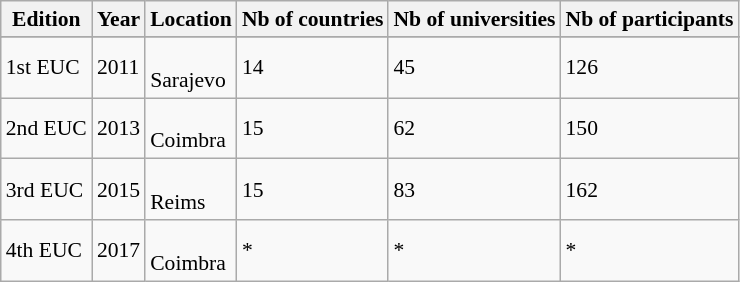<table class=wikitable style="font-size:90%;">
<tr>
<th>Edition</th>
<th>Year</th>
<th>Location</th>
<th>Nb of countries</th>
<th>Nb of universities</th>
<th>Nb of participants</th>
</tr>
<tr>
</tr>
<tr>
<td>1st EUC</td>
<td>2011</td>
<td><br> Sarajevo</td>
<td>14</td>
<td>45</td>
<td>126</td>
</tr>
<tr>
<td>2nd EUC</td>
<td>2013</td>
<td><br> Coimbra</td>
<td>15</td>
<td>62</td>
<td>150</td>
</tr>
<tr>
<td>3rd EUC</td>
<td>2015</td>
<td><br> Reims</td>
<td>15</td>
<td>83</td>
<td>162</td>
</tr>
<tr>
<td>4th EUC</td>
<td>2017</td>
<td><br> Coimbra</td>
<td>*</td>
<td>*</td>
<td>*</td>
</tr>
</table>
